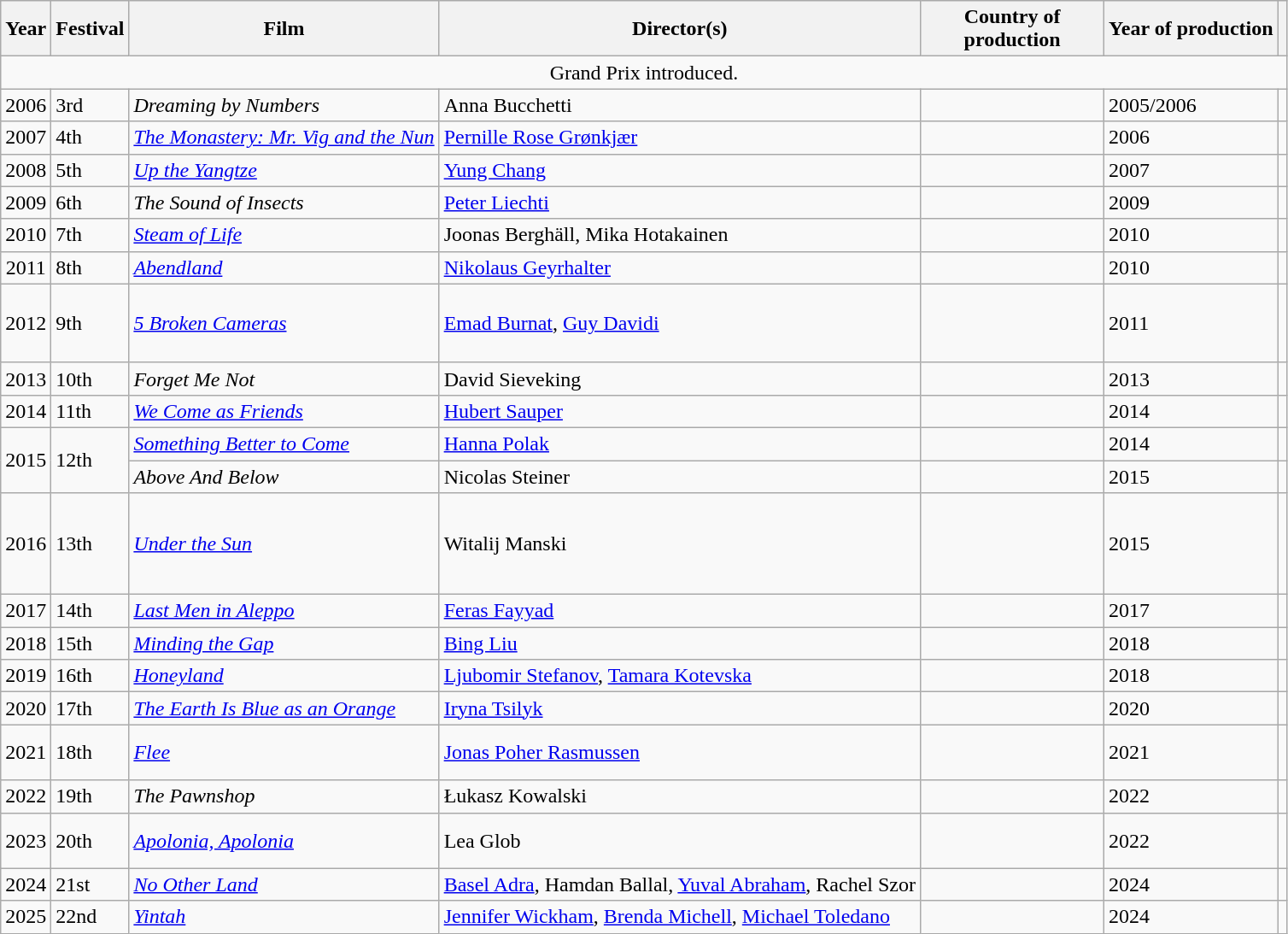<table class="wikitable">
<tr>
<th>Year</th>
<th>Festival</th>
<th>Film</th>
<th>Director(s)</th>
<th width="136px">Country of production</th>
<th>Year of production</th>
<th></th>
</tr>
<tr>
<td colspan="7" style="text-align: center;">Grand Prix introduced.</td>
</tr>
<tr>
<td style="text-align: center">2006</td>
<td>3rd</td>
<td><em>Dreaming by Numbers</em></td>
<td>Anna Bucchetti</td>
<td><br></td>
<td>2005/2006</td>
<td></td>
</tr>
<tr>
<td style="text-align: center">2007</td>
<td>4th</td>
<td><em><a href='#'>The Monastery: Mr. Vig and the Nun</a></em></td>
<td><a href='#'>Pernille Rose Grønkjær</a></td>
<td></td>
<td>2006</td>
<td></td>
</tr>
<tr>
<td style="text-align: center">2008</td>
<td>5th</td>
<td><em><a href='#'>Up the Yangtze</a></em></td>
<td><a href='#'>Yung Chang</a></td>
<td></td>
<td>2007</td>
<td></td>
</tr>
<tr>
<td style="text-align: center">2009</td>
<td>6th</td>
<td><em>The Sound of Insects</em></td>
<td><a href='#'>Peter Liechti</a></td>
<td></td>
<td>2009</td>
<td></td>
</tr>
<tr>
<td style="text-align: center">2010</td>
<td>7th</td>
<td><em><a href='#'>Steam of Life</a></em></td>
<td>Joonas Berghäll, Mika Hotakainen</td>
<td></td>
<td>2010</td>
<td></td>
</tr>
<tr>
<td style="text-align: center">2011</td>
<td>8th</td>
<td><em><a href='#'>Abendland</a></em></td>
<td><a href='#'>Nikolaus Geyrhalter</a></td>
<td></td>
<td>2010</td>
<td></td>
</tr>
<tr>
<td style="text-align: center">2012</td>
<td>9th</td>
<td><em><a href='#'>5 Broken Cameras</a></em></td>
<td><a href='#'>Emad Burnat</a>, <a href='#'>Guy Davidi</a></td>
<td><br><br><br></td>
<td>2011</td>
<td></td>
</tr>
<tr>
<td style="text-align: center">2013</td>
<td>10th</td>
<td><em>Forget Me Not</em></td>
<td>David Sieveking</td>
<td></td>
<td>2013</td>
<td></td>
</tr>
<tr>
<td style="text-align: center">2014</td>
<td>11th</td>
<td><em><a href='#'>We Come as Friends</a></em></td>
<td><a href='#'>Hubert Sauper</a></td>
<td><br></td>
<td>2014</td>
<td></td>
</tr>
<tr>
<td style="text-align: center" rowspan="2">2015</td>
<td rowspan="2">12th</td>
<td><em><a href='#'>Something Better to Come</a></em></td>
<td><a href='#'>Hanna Polak</a></td>
<td></td>
<td>2014</td>
<td></td>
</tr>
<tr>
<td><em>Above And Below</em></td>
<td>Nicolas Steiner</td>
<td><br></td>
<td>2015</td>
<td></td>
</tr>
<tr>
<td style="text-align: center">2016</td>
<td>13th</td>
<td><em><a href='#'>Under the Sun</a></em></td>
<td>Witalij Manski</td>
<td><br><br><br><br></td>
<td>2015</td>
<td></td>
</tr>
<tr>
<td style="text-align: center">2017</td>
<td>14th</td>
<td><em><a href='#'>Last Men in Aleppo</a></em></td>
<td><a href='#'>Feras Fayyad</a></td>
<td></td>
<td>2017</td>
<td></td>
</tr>
<tr>
<td style="text-align: center">2018</td>
<td>15th</td>
<td><em><a href='#'>Minding the Gap</a></em></td>
<td><a href='#'>Bing Liu</a></td>
<td></td>
<td>2018</td>
<td></td>
</tr>
<tr>
<td style="text-align: center">2019</td>
<td>16th</td>
<td><em><a href='#'>Honeyland</a></em></td>
<td><a href='#'>Ljubomir Stefanov</a>, <a href='#'>Tamara Kotevska</a></td>
<td></td>
<td>2018</td>
<td></td>
</tr>
<tr>
<td style="text-align: center">2020</td>
<td>17th</td>
<td><em><a href='#'>The Earth Is Blue as an Orange</a></em></td>
<td><a href='#'>Iryna Tsilyk</a></td>
<td><br></td>
<td>2020</td>
<td></td>
</tr>
<tr>
<td style="text-align: center">2021</td>
<td>18th</td>
<td><em><a href='#'>Flee</a></em></td>
<td><a href='#'>Jonas Poher Rasmussen</a></td>
<td><br><br></td>
<td>2021</td>
<td></td>
</tr>
<tr>
<td style="text-align: center">2022</td>
<td>19th</td>
<td><em>The Pawnshop</em></td>
<td>Łukasz Kowalski</td>
<td></td>
<td>2022</td>
<td></td>
</tr>
<tr>
<td style="text-align: center">2023</td>
<td>20th</td>
<td><em><a href='#'>Apolonia, Apolonia</a></em></td>
<td>Lea Glob</td>
<td><br><br></td>
<td>2022</td>
<td></td>
</tr>
<tr>
<td style="text-align: center">2024</td>
<td>21st</td>
<td><em><a href='#'>No Other Land</a></em></td>
<td><a href='#'>Basel Adra</a>, Hamdan Ballal, <a href='#'>Yuval Abraham</a>, Rachel Szor</td>
<td><br></td>
<td>2024</td>
<td></td>
</tr>
<tr>
<td style="text-align: center">2025</td>
<td>22nd</td>
<td><em><a href='#'>Yintah</a></em></td>
<td><a href='#'>Jennifer Wickham</a>, <a href='#'>Brenda Michell</a>, <a href='#'>Michael Toledano</a></td>
<td></td>
<td>2024</td>
<td></td>
</tr>
</table>
